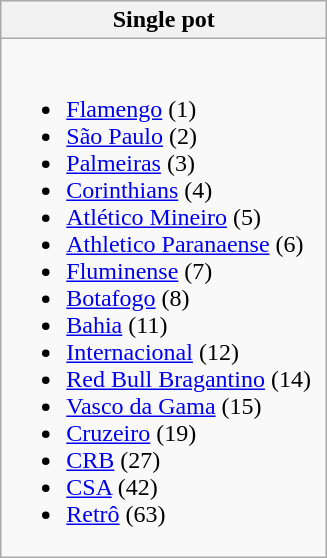<table class="wikitable">
<tr>
<th width="210">Single pot</th>
</tr>
<tr valign="top">
<td><br><ul><li><a href='#'>Flamengo</a> (1)</li><li><a href='#'>São Paulo</a> (2)</li><li><a href='#'>Palmeiras</a> (3)</li><li><a href='#'>Corinthians</a> (4)</li><li><a href='#'>Atlético Mineiro</a> (5)</li><li><a href='#'>Athletico Paranaense</a> (6)</li><li><a href='#'>Fluminense</a> (7)</li><li><a href='#'>Botafogo</a> (8)</li><li><a href='#'>Bahia</a> (11)</li><li><a href='#'>Internacional</a> (12)</li><li><a href='#'>Red Bull Bragantino</a> (14)</li><li><a href='#'>Vasco da Gama</a> (15)</li><li><a href='#'>Cruzeiro</a> (19)</li><li><a href='#'>CRB</a> (27)</li><li><a href='#'>CSA</a> (42)</li><li><a href='#'>Retrô</a> (63)</li></ul></td>
</tr>
</table>
